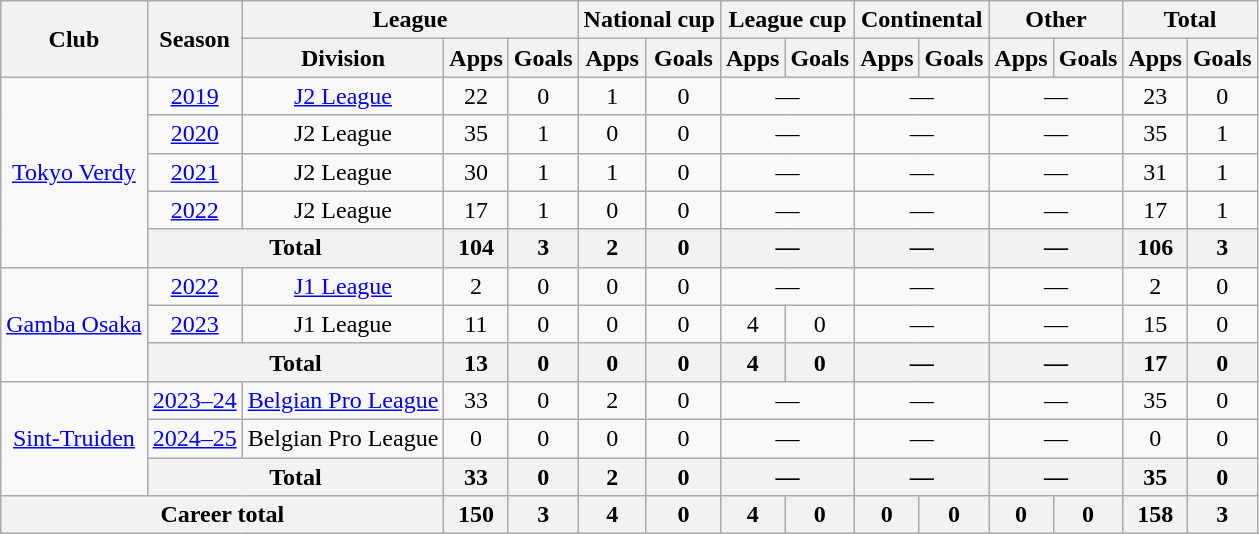<table class="wikitable" style="text-align:center">
<tr>
<th rowspan="2">Club</th>
<th rowspan="2">Season</th>
<th colspan="3">League</th>
<th colspan="2">National cup</th>
<th colspan="2">League cup</th>
<th colspan="2">Continental</th>
<th colspan="2">Other</th>
<th colspan="2">Total</th>
</tr>
<tr>
<th>Division</th>
<th>Apps</th>
<th>Goals</th>
<th>Apps</th>
<th>Goals</th>
<th>Apps</th>
<th>Goals</th>
<th>Apps</th>
<th>Goals</th>
<th>Apps</th>
<th>Goals</th>
<th>Apps</th>
<th>Goals</th>
</tr>
<tr>
<td rowspan="5"><a href='#'>Tokyo Verdy</a></td>
<td><a href='#'>2019</a></td>
<td><a href='#'>J2 League</a></td>
<td>22</td>
<td>0</td>
<td>1</td>
<td>0</td>
<td colspan="2">—</td>
<td colspan="2">—</td>
<td colspan="2">—</td>
<td>23</td>
<td>0</td>
</tr>
<tr>
<td><a href='#'>2020</a></td>
<td>J2 League</td>
<td>35</td>
<td>1</td>
<td>0</td>
<td>0</td>
<td colspan="2">—</td>
<td colspan="2">—</td>
<td colspan="2">—</td>
<td>35</td>
<td>1</td>
</tr>
<tr>
<td><a href='#'>2021</a></td>
<td>J2 League</td>
<td>30</td>
<td>1</td>
<td>1</td>
<td>0</td>
<td colspan="2">—</td>
<td colspan="2">—</td>
<td colspan="2">—</td>
<td>31</td>
<td>1</td>
</tr>
<tr>
<td><a href='#'>2022</a></td>
<td>J2 League</td>
<td>17</td>
<td>1</td>
<td>0</td>
<td>0</td>
<td colspan="2">—</td>
<td colspan="2">—</td>
<td colspan="2">—</td>
<td>17</td>
<td>1</td>
</tr>
<tr>
<th colspan="2">Total</th>
<th>104</th>
<th>3</th>
<th>2</th>
<th>0</th>
<th colspan="2">—</th>
<th colspan="2">—</th>
<th colspan="2">—</th>
<th>106</th>
<th>3</th>
</tr>
<tr>
<td rowspan="3"><a href='#'>Gamba Osaka</a></td>
<td><a href='#'>2022</a></td>
<td><a href='#'>J1 League</a></td>
<td>2</td>
<td>0</td>
<td>0</td>
<td>0</td>
<td colspan="2">—</td>
<td colspan="2">—</td>
<td colspan="2">—</td>
<td>2</td>
<td>0</td>
</tr>
<tr>
<td><a href='#'>2023</a></td>
<td>J1 League</td>
<td>11</td>
<td>0</td>
<td>0</td>
<td>0</td>
<td>4</td>
<td>0</td>
<td colspan="2">—</td>
<td colspan="2">—</td>
<td>15</td>
<td>0</td>
</tr>
<tr>
<th colspan="2">Total</th>
<th>13</th>
<th>0</th>
<th>0</th>
<th>0</th>
<th>4</th>
<th>0</th>
<th colspan="2">—</th>
<th colspan="2">—</th>
<th>17</th>
<th>0</th>
</tr>
<tr>
<td rowspan="3"><a href='#'>Sint-Truiden</a></td>
<td><a href='#'>2023–24</a></td>
<td><a href='#'>Belgian Pro League</a></td>
<td>33</td>
<td>0</td>
<td>2</td>
<td>0</td>
<td colspan="2">—</td>
<td colspan="2">—</td>
<td colspan="2">—</td>
<td>35</td>
<td>0</td>
</tr>
<tr>
<td><a href='#'>2024–25</a></td>
<td>Belgian Pro League</td>
<td>0</td>
<td>0</td>
<td>0</td>
<td>0</td>
<td colspan="2">—</td>
<td colspan="2">—</td>
<td colspan="2">—</td>
<td>0</td>
<td>0</td>
</tr>
<tr>
<th colspan="2">Total</th>
<th>33</th>
<th>0</th>
<th>2</th>
<th>0</th>
<th colspan="2">—</th>
<th colspan="2">—</th>
<th colspan="2">—</th>
<th>35</th>
<th>0</th>
</tr>
<tr>
<th colspan="3">Career total</th>
<th>150</th>
<th>3</th>
<th>4</th>
<th>0</th>
<th>4</th>
<th>0</th>
<th>0</th>
<th>0</th>
<th>0</th>
<th>0</th>
<th>158</th>
<th>3</th>
</tr>
</table>
